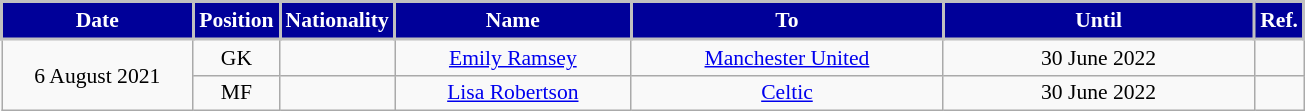<table class="wikitable" style="text-align:center; font-size:90%; ">
<tr>
<th style="background:#000099;color:white;border:2px solid #C0C0C0; width:120px;">Date</th>
<th style="background:#000099;color:white;border:2px solid #C0C0C0; width:50px;">Position</th>
<th style="background:#000099;color:white;border:2px solid #C0C0C0; width:50px;">Nationality</th>
<th style="background:#000099;color:white;border:2px solid #C0C0C0; width:150px;">Name</th>
<th style="background:#000099;color:white;border:2px solid #C0C0C0; width:200px;">To</th>
<th style="background:#000099;color:white;border:2px solid #C0C0C0; width:200px;">Until</th>
<th style="background:#000099;color:white;border:2px solid #C0C0C0; width:25px;">Ref.</th>
</tr>
<tr>
<td rowspan="2">6 August 2021</td>
<td>GK</td>
<td></td>
<td><a href='#'>Emily Ramsey</a></td>
<td> <a href='#'>Manchester United</a></td>
<td>30 June 2022</td>
<td></td>
</tr>
<tr>
<td>MF</td>
<td></td>
<td><a href='#'>Lisa Robertson</a></td>
<td> <a href='#'>Celtic</a></td>
<td>30 June 2022</td>
<td></td>
</tr>
</table>
